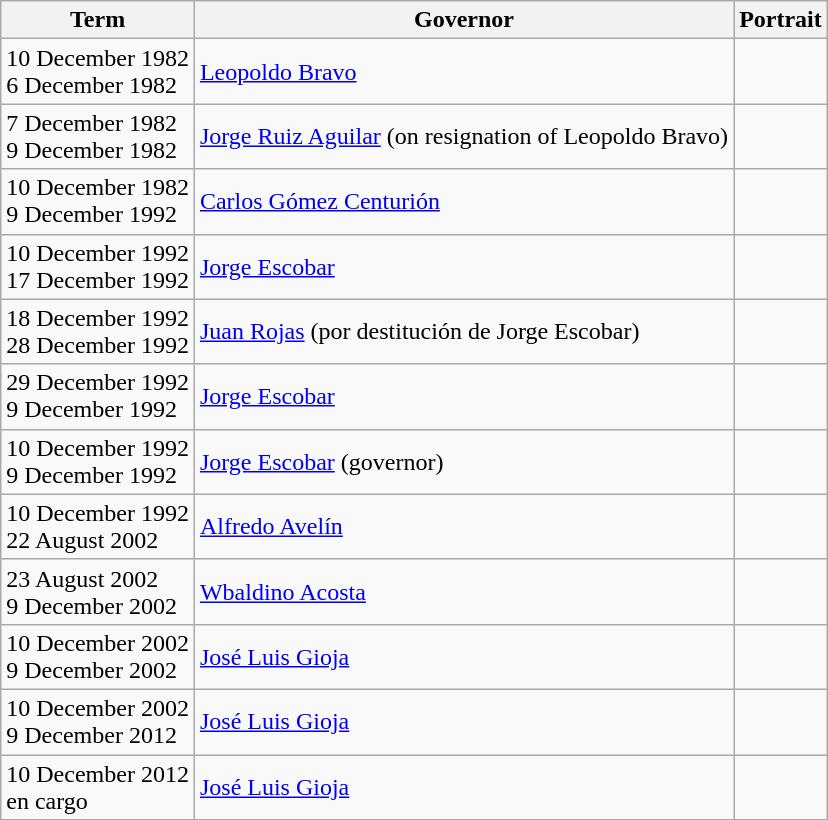<table class="wikitable sortable">
<tr>
<th>Term</th>
<th>Governor</th>
<th>Portrait</th>
</tr>
<tr>
<td>10 December 1982 <br> 6 December 1982</td>
<td><a href='#'>Leopoldo Bravo</a></td>
<td></td>
</tr>
<tr>
<td>7 December 1982 <br> 9 December 1982</td>
<td><a href='#'>Jorge Ruiz Aguilar</a> (on resignation of Leopoldo Bravo)</td>
<td></td>
</tr>
<tr>
<td>10 December 1982 <br> 9 December 1992</td>
<td><a href='#'>Carlos Gómez Centurión</a></td>
<td></td>
</tr>
<tr>
<td>10 December 1992 <br> 17 December 1992</td>
<td><a href='#'>Jorge Escobar</a></td>
<td></td>
</tr>
<tr>
<td>18 December 1992 <br> 28 December 1992</td>
<td><a href='#'>Juan Rojas</a> (por destitución de Jorge Escobar)</td>
<td></td>
</tr>
<tr>
<td>29 December 1992 <br> 9 December 1992</td>
<td><a href='#'>Jorge Escobar</a></td>
<td></td>
</tr>
<tr>
<td>10 December 1992 <br> 9 December 1992</td>
<td><a href='#'>Jorge Escobar</a> (governor)</td>
<td></td>
</tr>
<tr>
<td>10 December 1992 <br> 22 August 2002</td>
<td><a href='#'>Alfredo Avelín</a></td>
<td></td>
</tr>
<tr>
<td>23 August 2002 <br> 9 December 2002</td>
<td><a href='#'>Wbaldino Acosta</a></td>
<td></td>
</tr>
<tr>
<td>10 December 2002 <br> 9 December 2002</td>
<td><a href='#'>José Luis Gioja</a></td>
<td></td>
</tr>
<tr>
<td>10 December 2002 <br> 9 December 2012</td>
<td><a href='#'>José Luis Gioja</a></td>
<td></td>
</tr>
<tr>
<td>10 December 2012 <br> en cargo</td>
<td><a href='#'>José Luis Gioja</a></td>
<td></td>
</tr>
</table>
